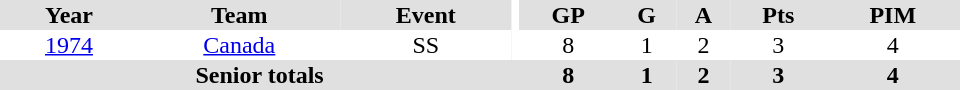<table border="0" cellpadding="1" cellspacing="0" ID="Table3" style="text-align:center; width:40em">
<tr bgcolor="#e0e0e0">
<th>Year</th>
<th>Team</th>
<th>Event</th>
<th rowspan="102" bgcolor="#ffffff"></th>
<th>GP</th>
<th>G</th>
<th>A</th>
<th>Pts</th>
<th>PIM</th>
</tr>
<tr>
<td><a href='#'>1974</a></td>
<td><a href='#'>Canada</a></td>
<td>SS</td>
<td>8</td>
<td>1</td>
<td>2</td>
<td>3</td>
<td>4</td>
</tr>
<tr bgcolor="#e0e0e0">
<th colspan="4">Senior totals</th>
<th>8</th>
<th>1</th>
<th>2</th>
<th>3</th>
<th>4</th>
</tr>
</table>
